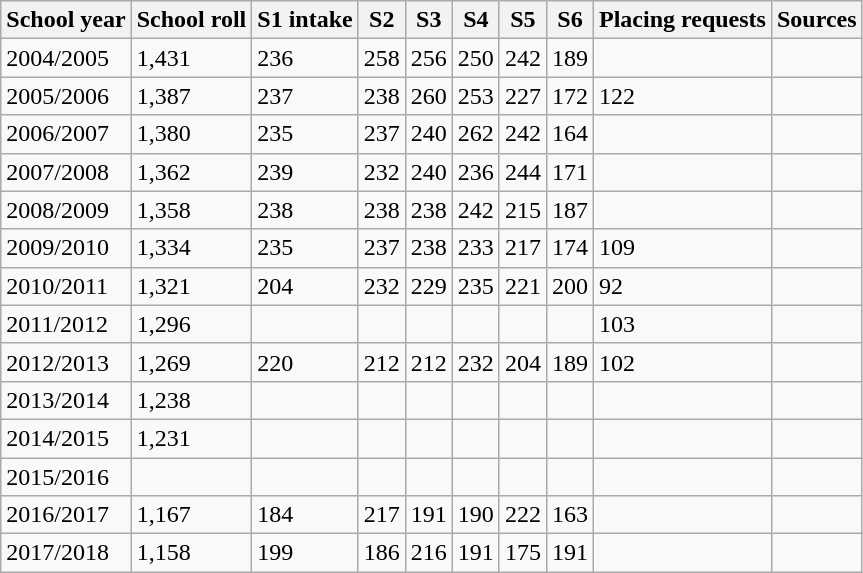<table class="wikitable sortable">
<tr>
<th>School year</th>
<th>School roll</th>
<th>S1 intake</th>
<th>S2</th>
<th>S3</th>
<th>S4</th>
<th>S5</th>
<th>S6</th>
<th>Placing requests</th>
<th>Sources</th>
</tr>
<tr>
<td>2004/2005</td>
<td>1,431</td>
<td>236</td>
<td>258</td>
<td>256</td>
<td>250</td>
<td>242</td>
<td>189</td>
<td></td>
<td></td>
</tr>
<tr>
<td>2005/2006</td>
<td>1,387</td>
<td>237</td>
<td>238</td>
<td>260</td>
<td>253</td>
<td>227</td>
<td>172</td>
<td>122</td>
<td></td>
</tr>
<tr>
<td>2006/2007</td>
<td>1,380</td>
<td>235</td>
<td>237</td>
<td>240</td>
<td>262</td>
<td>242</td>
<td>164</td>
<td></td>
<td></td>
</tr>
<tr>
<td>2007/2008</td>
<td>1,362</td>
<td>239</td>
<td>232</td>
<td>240</td>
<td>236</td>
<td>244</td>
<td>171</td>
<td></td>
<td></td>
</tr>
<tr>
<td>2008/2009</td>
<td>1,358</td>
<td>238</td>
<td>238</td>
<td>238</td>
<td>242</td>
<td>215</td>
<td>187</td>
<td></td>
<td></td>
</tr>
<tr>
<td>2009/2010</td>
<td>1,334</td>
<td>235</td>
<td>237</td>
<td>238</td>
<td>233</td>
<td>217</td>
<td>174</td>
<td>109</td>
<td></td>
</tr>
<tr>
<td>2010/2011</td>
<td>1,321</td>
<td>204</td>
<td>232</td>
<td>229</td>
<td>235</td>
<td>221</td>
<td>200</td>
<td>92</td>
<td></td>
</tr>
<tr>
<td>2011/2012</td>
<td>1,296</td>
<td></td>
<td></td>
<td></td>
<td></td>
<td></td>
<td></td>
<td>103</td>
<td></td>
</tr>
<tr>
<td>2012/2013</td>
<td>1,269</td>
<td>220</td>
<td>212</td>
<td>212</td>
<td>232</td>
<td>204</td>
<td>189</td>
<td>102</td>
<td></td>
</tr>
<tr>
<td>2013/2014</td>
<td>1,238</td>
<td></td>
<td></td>
<td></td>
<td></td>
<td></td>
<td></td>
<td></td>
<td><br></td>
</tr>
<tr>
<td>2014/2015</td>
<td>1,231</td>
<td></td>
<td></td>
<td></td>
<td></td>
<td></td>
<td></td>
<td></td>
<td></td>
</tr>
<tr>
<td>2015/2016</td>
<td></td>
<td></td>
<td></td>
<td></td>
<td></td>
<td></td>
<td></td>
<td></td>
<td></td>
</tr>
<tr>
<td>2016/2017</td>
<td>1,167</td>
<td>184</td>
<td>217</td>
<td>191</td>
<td>190</td>
<td>222</td>
<td>163</td>
<td></td>
<td></td>
</tr>
<tr>
<td>2017/2018</td>
<td>1,158</td>
<td>199</td>
<td>186</td>
<td>216</td>
<td>191</td>
<td>175</td>
<td>191</td>
<td></td>
<td></td>
</tr>
</table>
